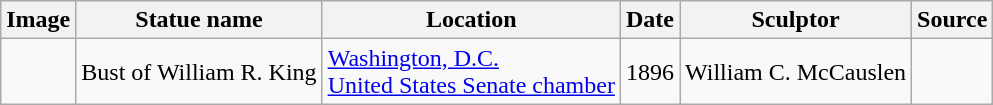<table class="wikitable sortable">
<tr>
<th scope="col" class="unsortable">Image</th>
<th scope="col">Statue name</th>
<th scope="col">Location</th>
<th scope="col">Date</th>
<th scope="col">Sculptor</th>
<th scope="col" class="unsortable">Source</th>
</tr>
<tr>
<td></td>
<td>Bust of William R. King</td>
<td><a href='#'>Washington, D.C.</a><br><a href='#'>United States Senate chamber</a></td>
<td>1896</td>
<td>William C. McCauslen</td>
<td></td>
</tr>
</table>
